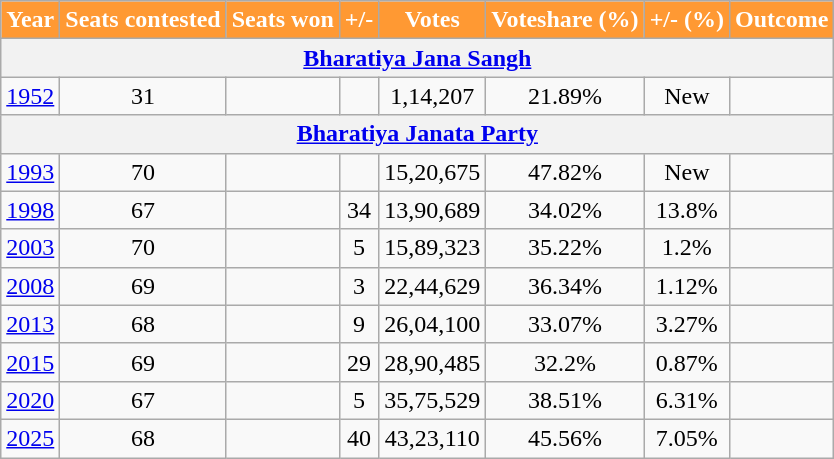<table class="wikitable sortable" style="text-align:center;">
<tr>
<th style="background-color:#FF9933; color:white">Year</th>
<th style="background-color:#FF9933; color:white">Seats contested</th>
<th style="background-color:#FF9933; color:white">Seats won</th>
<th style="background-color:#FF9933; color:white">+/-</th>
<th style="background-color:#FF9933; color:white">Votes</th>
<th style="background-color:#FF9933; color:white">Voteshare (%)</th>
<th style="background-color:#FF9933; color:white">+/- (%)</th>
<th style="background-color:#FF9933; color:white">Outcome</th>
</tr>
<tr>
<th colspan="8"><a href='#'>Bharatiya Jana Sangh</a></th>
</tr>
<tr>
<td><a href='#'>1952</a></td>
<td>31</td>
<td></td>
<td></td>
<td>1,14,207</td>
<td>21.89%</td>
<td>New</td>
<td></td>
</tr>
<tr>
<th colspan="8"><a href='#'>Bharatiya Janata Party</a></th>
</tr>
<tr>
<td><a href='#'>1993</a></td>
<td>70</td>
<td></td>
<td></td>
<td>15,20,675</td>
<td>47.82%</td>
<td>New</td>
<td></td>
</tr>
<tr>
<td><a href='#'>1998</a></td>
<td>67</td>
<td></td>
<td> 34</td>
<td>13,90,689</td>
<td>34.02%</td>
<td> 13.8%</td>
<td></td>
</tr>
<tr>
<td><a href='#'>2003</a></td>
<td>70</td>
<td></td>
<td> 5</td>
<td>15,89,323</td>
<td>35.22%</td>
<td> 1.2%</td>
<td></td>
</tr>
<tr>
<td><a href='#'>2008</a></td>
<td>69</td>
<td></td>
<td> 3</td>
<td>22,44,629</td>
<td>36.34%</td>
<td> 1.12%</td>
<td></td>
</tr>
<tr>
<td><a href='#'>2013</a></td>
<td>68</td>
<td></td>
<td> 9</td>
<td>26,04,100</td>
<td>33.07%</td>
<td> 3.27%</td>
<td></td>
</tr>
<tr>
<td><a href='#'>2015</a></td>
<td>69</td>
<td></td>
<td> 29</td>
<td>28,90,485</td>
<td>32.2%</td>
<td> 0.87%</td>
<td></td>
</tr>
<tr>
<td><a href='#'>2020</a></td>
<td>67</td>
<td></td>
<td> 5</td>
<td>35,75,529</td>
<td>38.51%</td>
<td> 6.31%</td>
<td></td>
</tr>
<tr>
<td><a href='#'>2025</a></td>
<td>68</td>
<td></td>
<td> 40</td>
<td>43,23,110</td>
<td>45.56%</td>
<td> 7.05%</td>
<td></td>
</tr>
</table>
